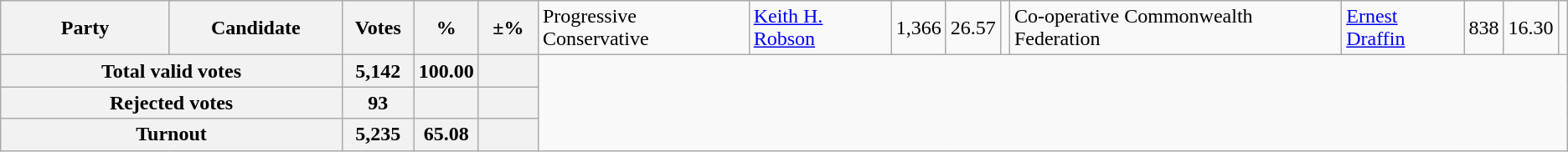<table class="wikitable">
<tr>
<th colspan=2 style="width: 130px">Party</th>
<th style="width: 130px">Candidate</th>
<th style="width: 50px">Votes</th>
<th style="width: 40px">%</th>
<th style="width: 40px">±%<br>
</th>
<td>Progressive Conservative</td>
<td><a href='#'>Keith H. Robson</a></td>
<td align="right">1,366</td>
<td align="right">26.57</td>
<td align="right"><br></td>
<td>Co-operative Commonwealth Federation</td>
<td><a href='#'>Ernest Draffin</a></td>
<td align="right">838</td>
<td align="right">16.30</td>
<td align="right"></td>
</tr>
<tr bgcolor="white">
<th align="right" colspan=3>Total valid votes</th>
<th align="right">5,142</th>
<th align="right">100.00</th>
<th align="right"></th>
</tr>
<tr bgcolor="white">
<th align="right" colspan=3>Rejected votes</th>
<th align="right">93</th>
<th align="right"></th>
<th align="right"></th>
</tr>
<tr bgcolor="white">
<th align="right" colspan=3>Turnout</th>
<th align="right">5,235</th>
<th align="right">65.08</th>
<th align="right"></th>
</tr>
</table>
